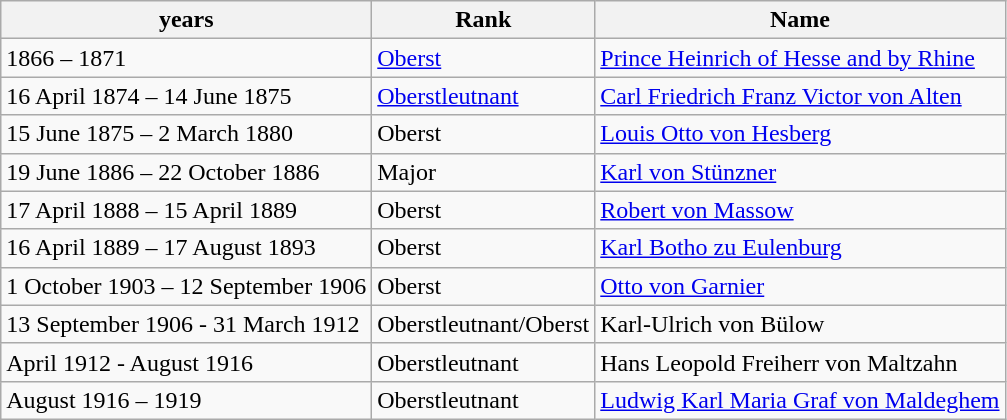<table class="wikitable">
<tr>
<th>years</th>
<th>Rank</th>
<th>Name</th>
</tr>
<tr>
<td>1866 – 1871</td>
<td><a href='#'>Oberst</a></td>
<td><a href='#'>Prince Heinrich of Hesse and by Rhine</a></td>
</tr>
<tr>
<td>16 April 1874 – 14 June 1875</td>
<td><a href='#'>Oberstleutnant</a></td>
<td><a href='#'>Carl Friedrich Franz Victor von Alten</a></td>
</tr>
<tr>
<td>15 June 1875 – 2 March 1880</td>
<td>Oberst</td>
<td><a href='#'>Louis Otto von Hesberg</a></td>
</tr>
<tr>
<td>19 June 1886 – 22 October 1886</td>
<td>Major</td>
<td><a href='#'>Karl von Stünzner</a></td>
</tr>
<tr>
<td>17 April 1888 – 15 April 1889</td>
<td>Oberst</td>
<td><a href='#'>Robert von Massow</a></td>
</tr>
<tr>
<td>16 April 1889 – 17 August 1893</td>
<td>Oberst</td>
<td><a href='#'>Karl Botho zu Eulenburg</a></td>
</tr>
<tr>
<td>1 October 1903 – 12 September 1906</td>
<td>Oberst</td>
<td><a href='#'>Otto von Garnier</a></td>
</tr>
<tr>
<td>13 September 1906 - 31 March 1912</td>
<td>Oberstleutnant/Oberst</td>
<td>Karl-Ulrich von Bülow</td>
</tr>
<tr>
<td>April 1912 - August 1916</td>
<td>Oberstleutnant</td>
<td>Hans Leopold Freiherr von Maltzahn</td>
</tr>
<tr>
<td>August 1916 – 1919</td>
<td>Oberstleutnant</td>
<td><a href='#'>Ludwig Karl Maria Graf von Maldeghem</a></td>
</tr>
</table>
